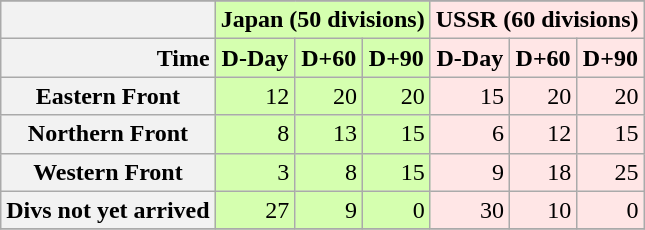<table class="wikitable" style="text-align: right;">
<tr>
</tr>
<tr>
<th style="text-align: right;"></th>
<th colspan="3" style="background: #d5ffaf;">Japan (50 divisions)</th>
<th colspan="3" style="background: #FFE6E6;">USSR (60 divisions)</th>
</tr>
<tr>
<th style="text-align: right;">Time</th>
<th colspan="1" style="background: #d5ffaf;">D-Day</th>
<th colspan="1" style="background: #d5ffaf;">D+60</th>
<th colspan="1" style="background: #d5ffaf;">D+90</th>
<th colspan="1" style="background: #FFE6E6;">D-Day</th>
<th colspan="1" style="background: #FFE6E6;">D+60</th>
<th colspan="1" style="background: #FFE6E6;">D+90</th>
</tr>
<tr>
<th>Eastern Front</th>
<td style="background: #d5ffaf;">12</td>
<td style="background: #d5ffaf;">20</td>
<td style="background: #d5ffaf;">20</td>
<td style="background: #FFE6E6;">15</td>
<td style="background: #FFE6E6;">20</td>
<td style="background: #FFE6E6;">20</td>
</tr>
<tr>
<th>Northern Front</th>
<td style="background: #d5ffaf;">8</td>
<td style="background: #d5ffaf;">13</td>
<td style="background: #d5ffaf;">15</td>
<td style="background: #FFE6E6;">6</td>
<td style="background: #FFE6E6;">12</td>
<td style="background: #FFE6E6;">15</td>
</tr>
<tr>
<th>Western Front</th>
<td style="background: #d5ffaf;">3</td>
<td style="background: #d5ffaf;">8</td>
<td style="background: #d5ffaf;">15</td>
<td style="background: #FFE6E6;">9</td>
<td style="background: #FFE6E6;">18</td>
<td style="background: #FFE6E6;">25</td>
</tr>
<tr>
<th>Divs not yet arrived</th>
<td style="background: #d5ffaf;">27</td>
<td style="background: #d5ffaf;">9</td>
<td style="background: #d5ffaf;">0</td>
<td style="background: #FFE6E6;">30</td>
<td style="background: #FFE6E6;">10</td>
<td style="background: #FFE6E6;">0</td>
</tr>
<tr>
</tr>
</table>
